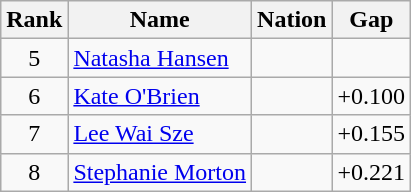<table class="wikitable sortable" style="text-align:center">
<tr>
<th>Rank</th>
<th>Name</th>
<th>Nation</th>
<th>Gap</th>
</tr>
<tr>
<td>5</td>
<td align=left><a href='#'>Natasha Hansen</a></td>
<td align=left></td>
<td></td>
</tr>
<tr>
<td>6</td>
<td align=left><a href='#'>Kate O'Brien</a></td>
<td align=left></td>
<td>+0.100</td>
</tr>
<tr>
<td>7</td>
<td align=left><a href='#'>Lee Wai Sze</a></td>
<td align=left></td>
<td>+0.155</td>
</tr>
<tr>
<td>8</td>
<td align=left><a href='#'>Stephanie Morton</a></td>
<td align=left></td>
<td>+0.221</td>
</tr>
</table>
